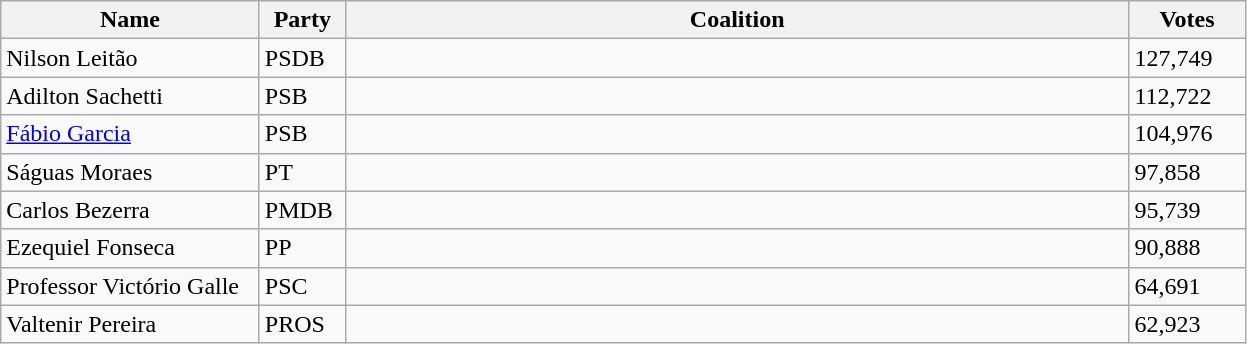<table class="wikitable sortable">
<tr>
<th style="width:165px;">Name</th>
<th style="width:50px;">Party</th>
<th style="width:515px;">Coalition</th>
<th style="width:70px;">Votes</th>
</tr>
<tr>
<td>Nilson Leitão</td>
<td>PSDB</td>
<td></td>
<td>127,749</td>
</tr>
<tr>
<td>Adilton Sachetti</td>
<td>PSB</td>
<td></td>
<td>112,722</td>
</tr>
<tr>
<td><a href='#'>Fábio Garcia</a></td>
<td>PSB</td>
<td></td>
<td>104,976</td>
</tr>
<tr>
<td>Ságuas Moraes</td>
<td>PT</td>
<td></td>
<td>97,858</td>
</tr>
<tr>
<td>Carlos Bezerra</td>
<td>PMDB</td>
<td></td>
<td>95,739</td>
</tr>
<tr>
<td>Ezequiel Fonseca</td>
<td>PP</td>
<td></td>
<td>90,888</td>
</tr>
<tr>
<td>Professor Victório Galle</td>
<td>PSC</td>
<td></td>
<td>64,691</td>
</tr>
<tr>
<td>Valtenir Pereira</td>
<td>PROS</td>
<td></td>
<td>62,923</td>
</tr>
</table>
